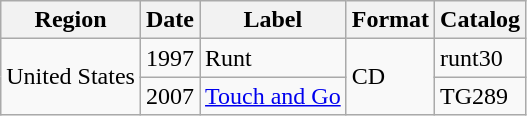<table class="wikitable">
<tr>
<th>Region</th>
<th>Date</th>
<th>Label</th>
<th>Format</th>
<th>Catalog</th>
</tr>
<tr>
<td rowspan="2">United States</td>
<td>1997</td>
<td>Runt</td>
<td rowspan="2">CD</td>
<td>runt30</td>
</tr>
<tr>
<td>2007</td>
<td><a href='#'>Touch and Go</a></td>
<td>TG289</td>
</tr>
</table>
